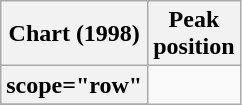<table class="wikitable plainrowheaders" style="text-align:center;">
<tr>
<th scope="col">Chart (1998)</th>
<th scope="col">Peak<br>position</th>
</tr>
<tr>
<th>scope="row"</th>
</tr>
<tr>
</tr>
</table>
